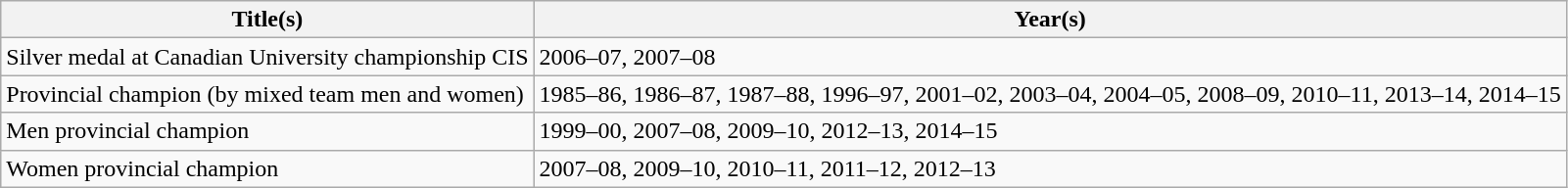<table class = "wikitable">
<tr>
<th>Title(s)</th>
<th>Year(s)</th>
</tr>
<tr>
<td>Silver medal at Canadian University championship CIS</td>
<td>2006–07, 2007–08</td>
</tr>
<tr>
<td>Provincial champion (by mixed team men and women)</td>
<td>1985–86, 1986–87, 1987–88, 1996–97, 2001–02, 2003–04, 2004–05, 2008–09, 2010–11, 2013–14, 2014–15</td>
</tr>
<tr>
<td>Men provincial champion</td>
<td>1999–00, 2007–08, 2009–10, 2012–13, 2014–15</td>
</tr>
<tr>
<td>Women provincial champion</td>
<td>2007–08, 2009–10, 2010–11, 2011–12, 2012–13</td>
</tr>
</table>
